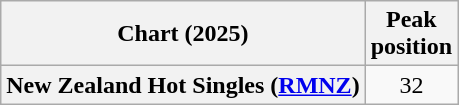<table class="wikitable sortable plainrowheaders" style="text-align:center">
<tr>
<th scope="col">Chart (2025)</th>
<th scope="col">Peak<br>position</th>
</tr>
<tr>
<th scope="row">New Zealand Hot Singles (<a href='#'>RMNZ</a>)</th>
<td>32</td>
</tr>
</table>
